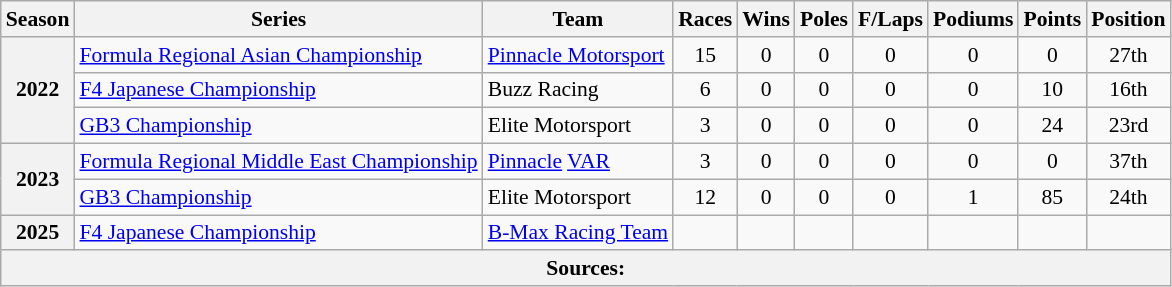<table class="wikitable" style="font-size: 90%; text-align:center">
<tr>
<th>Season</th>
<th>Series</th>
<th>Team</th>
<th>Races</th>
<th>Wins</th>
<th>Poles</th>
<th>F/Laps</th>
<th>Podiums</th>
<th>Points</th>
<th>Position</th>
</tr>
<tr>
<th rowspan="3">2022</th>
<td align="left"><a href='#'>Formula Regional Asian Championship</a></td>
<td align="left"><a href='#'>Pinnacle Motorsport</a></td>
<td>15</td>
<td>0</td>
<td>0</td>
<td>0</td>
<td>0</td>
<td>0</td>
<td>27th</td>
</tr>
<tr>
<td align="left"><a href='#'>F4 Japanese Championship</a></td>
<td align="left">Buzz Racing</td>
<td>6</td>
<td>0</td>
<td>0</td>
<td>0</td>
<td>0</td>
<td>10</td>
<td>16th</td>
</tr>
<tr>
<td align="left"><a href='#'>GB3 Championship</a></td>
<td align="left">Elite Motorsport</td>
<td>3</td>
<td>0</td>
<td>0</td>
<td>0</td>
<td>0</td>
<td>24</td>
<td>23rd</td>
</tr>
<tr>
<th rowspan="2">2023</th>
<td align="left"><a href='#'>Formula Regional Middle East Championship</a></td>
<td align="left"><a href='#'>Pinnacle</a> <a href='#'>VAR</a></td>
<td>3</td>
<td>0</td>
<td>0</td>
<td>0</td>
<td>0</td>
<td>0</td>
<td>37th</td>
</tr>
<tr>
<td align="left"><a href='#'>GB3 Championship</a></td>
<td align="left">Elite Motorsport</td>
<td>12</td>
<td>0</td>
<td>0</td>
<td>0</td>
<td>1</td>
<td>85</td>
<td>24th</td>
</tr>
<tr>
<th>2025</th>
<td align="left"><a href='#'>F4 Japanese Championship</a></td>
<td align="left"><a href='#'>B-Max Racing Team</a></td>
<td></td>
<td></td>
<td></td>
<td></td>
<td></td>
<td></td>
<td></td>
</tr>
<tr>
<th colspan="10">Sources:</th>
</tr>
</table>
